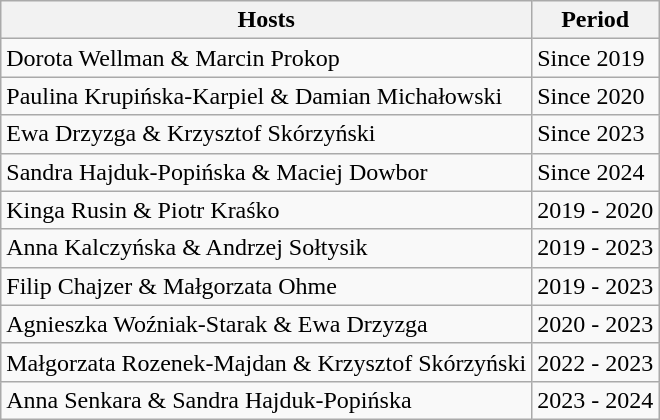<table class="wikitable">
<tr>
<th>Hosts</th>
<th>Period</th>
</tr>
<tr>
<td>Dorota Wellman & Marcin Prokop</td>
<td>Since 2019</td>
</tr>
<tr>
<td>Paulina Krupińska-Karpiel & Damian Michałowski</td>
<td>Since 2020</td>
</tr>
<tr>
<td>Ewa Drzyzga & Krzysztof Skórzyński</td>
<td>Since 2023</td>
</tr>
<tr>
<td>Sandra Hajduk-Popińska & Maciej Dowbor</td>
<td>Since 2024</td>
</tr>
<tr>
<td>Kinga Rusin & Piotr Kraśko</td>
<td>2019 - 2020</td>
</tr>
<tr>
<td>Anna Kalczyńska & Andrzej Sołtysik</td>
<td>2019 - 2023</td>
</tr>
<tr>
<td>Filip Chajzer & Małgorzata Ohme</td>
<td>2019 - 2023</td>
</tr>
<tr>
<td>Agnieszka Woźniak-Starak & Ewa Drzyzga</td>
<td>2020 - 2023</td>
</tr>
<tr>
<td>Małgorzata Rozenek-Majdan & Krzysztof Skórzyński</td>
<td>2022 - 2023</td>
</tr>
<tr>
<td>Anna Senkara & Sandra Hajduk-Popińska</td>
<td>2023 - 2024</td>
</tr>
</table>
